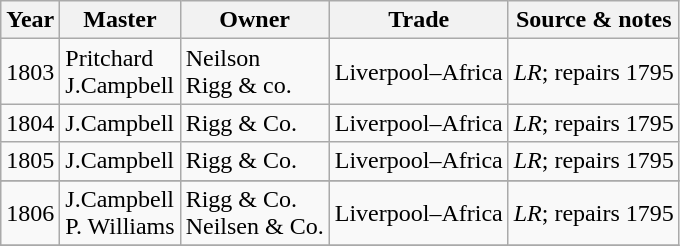<table class="sortable wikitable">
<tr>
<th>Year</th>
<th>Master</th>
<th>Owner</th>
<th>Trade</th>
<th>Source & notes</th>
</tr>
<tr>
<td>1803</td>
<td>Pritchard<br>J.Campbell</td>
<td>Neilson<br>Rigg & co.</td>
<td>Liverpool–Africa</td>
<td><em>LR</em>; repairs 1795</td>
</tr>
<tr>
<td>1804</td>
<td>J.Campbell</td>
<td>Rigg & Co.</td>
<td>Liverpool–Africa</td>
<td><em>LR</em>; repairs 1795</td>
</tr>
<tr>
<td>1805</td>
<td>J.Campbell</td>
<td>Rigg & Co.</td>
<td>Liverpool–Africa</td>
<td><em>LR</em>; repairs 1795</td>
</tr>
<tr>
</tr>
<tr>
<td>1806</td>
<td>J.Campbell<br>P. Williams</td>
<td>Rigg & Co.<br>Neilsen & Co.</td>
<td>Liverpool–Africa</td>
<td><em>LR</em>; repairs 1795</td>
</tr>
<tr>
</tr>
</table>
